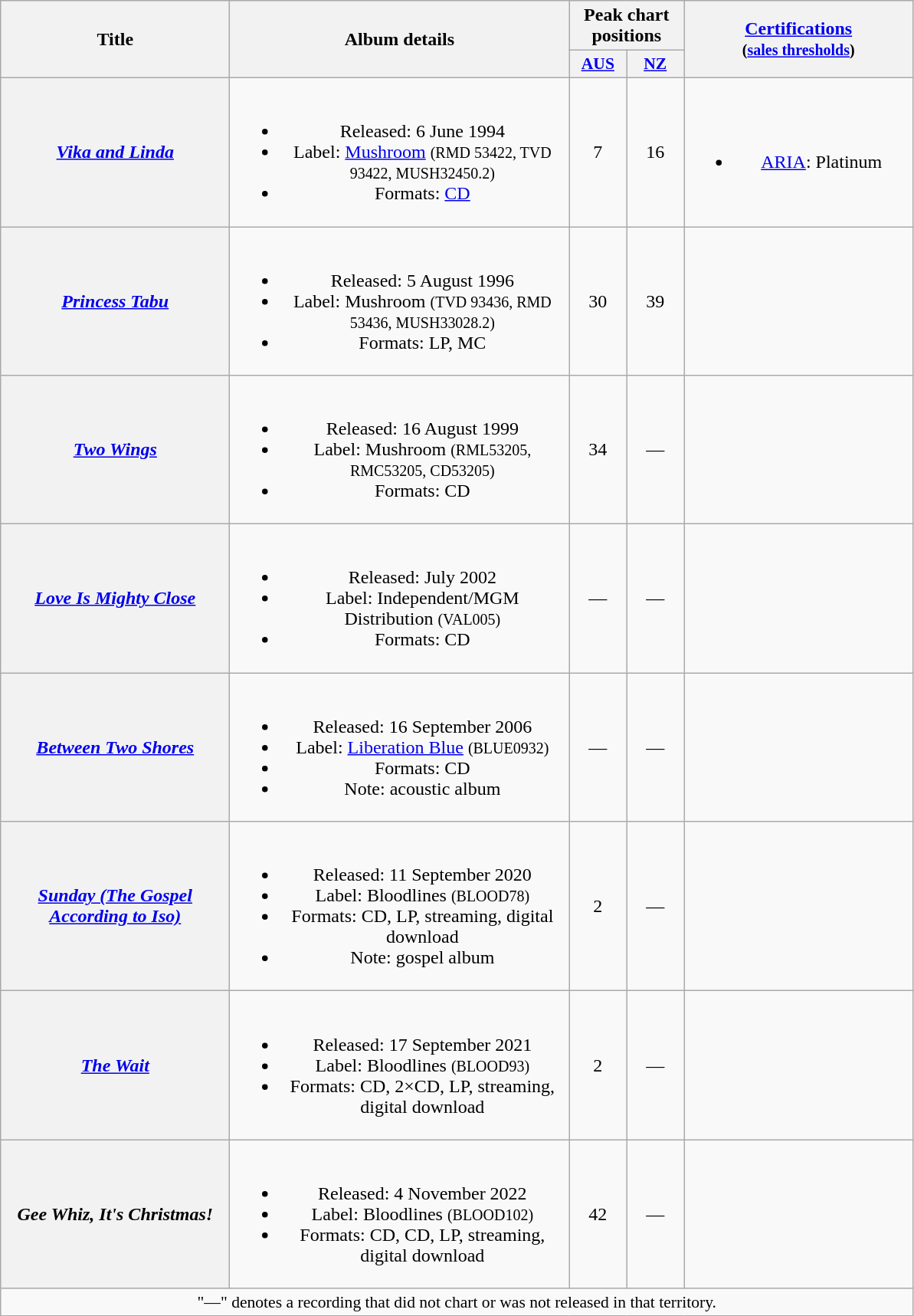<table class="wikitable plainrowheaders" style="text-align:center;">
<tr>
<th scope="col" rowspan="2" style="width:12em;">Title</th>
<th scope="col" rowspan="2" style="width:18em;">Album details</th>
<th scope="col" colspan="2">Peak chart positions</th>
<th scope="col" rowspan="2" style="width:12em;"><a href='#'>Certifications</a><br><small>(<a href='#'>sales thresholds</a>)</small></th>
</tr>
<tr>
<th scope="col" style="width:3em;font-size:90%;"><a href='#'>AUS</a><br></th>
<th scope="col" style="width:3em;font-size:90%;"><a href='#'>NZ</a><br></th>
</tr>
<tr>
<th scope="row"><em><a href='#'>Vika and Linda</a></em></th>
<td><br><ul><li>Released: 6 June 1994</li><li>Label: <a href='#'>Mushroom</a> <small>(RMD 53422, TVD 93422, MUSH32450.2)</small></li><li>Formats: <a href='#'>CD</a></li></ul></td>
<td>7</td>
<td>16</td>
<td><br><ul><li><a href='#'>ARIA</a>: Platinum</li></ul></td>
</tr>
<tr>
<th scope="row"><em><a href='#'>Princess Tabu</a></em></th>
<td><br><ul><li>Released: 5 August 1996</li><li>Label: Mushroom <small>(TVD 93436, RMD 53436, MUSH33028.2)</small></li><li>Formats: LP, MC</li></ul></td>
<td>30</td>
<td>39</td>
<td></td>
</tr>
<tr>
<th scope="row"><em><a href='#'>Two Wings</a></em></th>
<td><br><ul><li>Released: 16 August 1999</li><li>Label: Mushroom <small>(RML53205, RMC53205, CD53205)</small></li><li>Formats: CD</li></ul></td>
<td>34</td>
<td>—</td>
<td></td>
</tr>
<tr>
<th scope="row"><em><a href='#'>Love Is Mighty Close</a></em></th>
<td><br><ul><li>Released: July 2002</li><li>Label: Independent/MGM Distribution <small>(VAL005)</small></li><li>Formats: CD</li></ul></td>
<td>—</td>
<td>—</td>
<td></td>
</tr>
<tr>
<th scope="row"><em><a href='#'>Between Two Shores</a></em></th>
<td><br><ul><li>Released: 16 September 2006</li><li>Label: <a href='#'>Liberation Blue</a> <small>(BLUE0932)</small></li><li>Formats: CD</li><li>Note: acoustic album</li></ul></td>
<td>—</td>
<td>—</td>
<td></td>
</tr>
<tr>
<th scope="row"><em><a href='#'>Sunday (The Gospel According to Iso)</a></em></th>
<td><br><ul><li>Released: 11 September 2020</li><li>Label: Bloodlines <small>(BLOOD78)</small></li><li>Formats: CD, LP, streaming, digital download</li><li>Note: gospel album</li></ul></td>
<td>2</td>
<td>—</td>
<td></td>
</tr>
<tr>
<th scope="row"><em><a href='#'>The Wait</a></em></th>
<td><br><ul><li>Released: 17 September 2021</li><li>Label: Bloodlines <small>(BLOOD93)</small></li><li>Formats: CD, 2×CD, LP, streaming, digital download</li></ul></td>
<td>2</td>
<td>—</td>
<td></td>
</tr>
<tr>
<th scope="row"><em>Gee Whiz, It's Christmas!</em></th>
<td><br><ul><li>Released: 4 November 2022</li><li>Label: Bloodlines <small>(BLOOD102)</small></li><li>Formats: CD, CD, LP, streaming, digital download</li></ul></td>
<td>42<br></td>
<td>—</td>
<td></td>
</tr>
<tr>
<td colspan="5" style="font-size:90%">"—" denotes a recording that did not chart or was not released in that territory.</td>
</tr>
</table>
